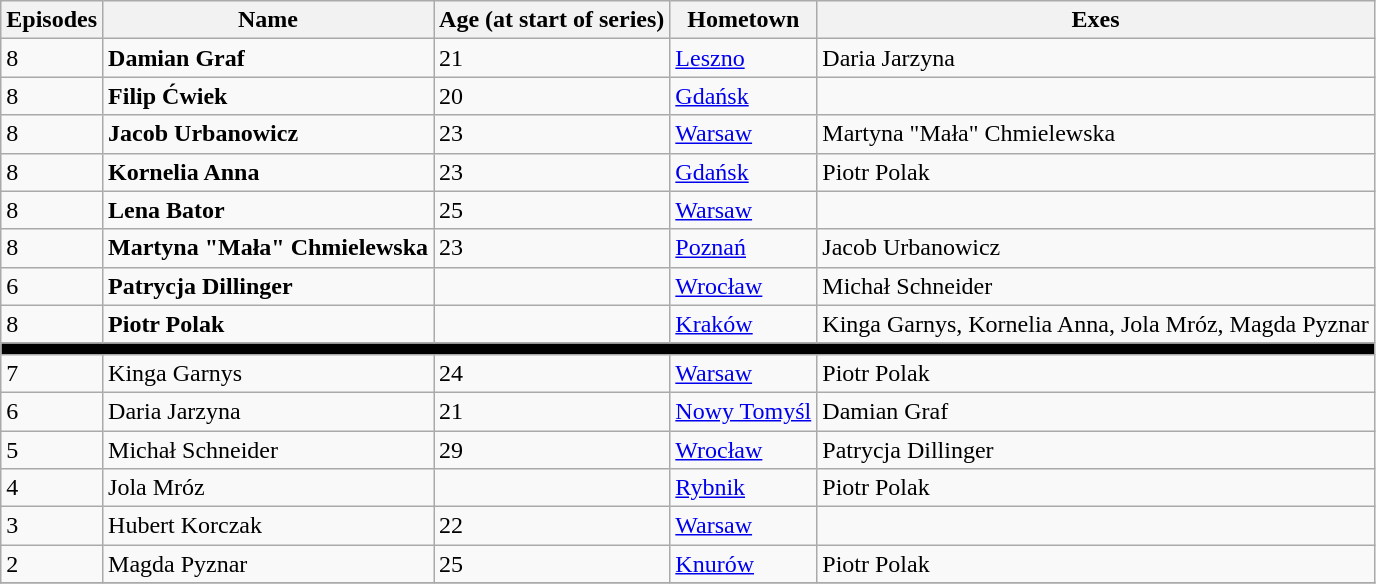<table class="wikitable sortable">
<tr>
<th>Episodes</th>
<th>Name</th>
<th>Age (at start of series)</th>
<th>Hometown</th>
<th>Exes</th>
</tr>
<tr>
<td>8</td>
<td><strong>Damian Graf</strong></td>
<td>21</td>
<td><a href='#'>Leszno</a></td>
<td>Daria Jarzyna</td>
</tr>
<tr>
<td>8</td>
<td><strong>Filip Ćwiek</strong></td>
<td>20</td>
<td><a href='#'>Gdańsk</a></td>
<td></td>
</tr>
<tr>
<td>8</td>
<td><strong>Jacob Urbanowicz</strong></td>
<td>23</td>
<td><a href='#'>Warsaw</a></td>
<td>Martyna "Mała" Chmielewska</td>
</tr>
<tr>
<td>8</td>
<td><strong>Kornelia Anna</strong></td>
<td>23</td>
<td><a href='#'>Gdańsk</a></td>
<td>Piotr Polak</td>
</tr>
<tr>
<td>8</td>
<td><strong>Lena Bator</strong></td>
<td>25</td>
<td><a href='#'>Warsaw</a></td>
<td></td>
</tr>
<tr>
<td>8</td>
<td><strong>Martyna "Mała" Chmielewska</strong></td>
<td>23</td>
<td><a href='#'>Poznań</a></td>
<td>Jacob Urbanowicz</td>
</tr>
<tr>
<td>6</td>
<td><strong>Patrycja Dillinger</strong></td>
<td></td>
<td><a href='#'>Wrocław</a></td>
<td>Michał Schneider</td>
</tr>
<tr>
<td>8</td>
<td><strong>Piotr Polak</strong></td>
<td></td>
<td><a href='#'>Kraków</a></td>
<td>Kinga Garnys, Kornelia Anna, Jola Mróz, Magda Pyznar</td>
</tr>
<tr>
<th style="background:#000;" colspan="6"></th>
</tr>
<tr>
<td>7</td>
<td>Kinga Garnys</td>
<td>24</td>
<td><a href='#'>Warsaw</a></td>
<td>Piotr Polak</td>
</tr>
<tr>
<td>6</td>
<td>Daria Jarzyna</td>
<td>21</td>
<td><a href='#'>Nowy Tomyśl</a></td>
<td>Damian Graf</td>
</tr>
<tr>
<td>5</td>
<td>Michał Schneider</td>
<td>29</td>
<td><a href='#'>Wrocław</a></td>
<td>Patrycja Dillinger</td>
</tr>
<tr>
<td>4</td>
<td>Jola Mróz</td>
<td></td>
<td><a href='#'>Rybnik</a></td>
<td>Piotr Polak</td>
</tr>
<tr>
<td>3</td>
<td>Hubert Korczak</td>
<td>22</td>
<td><a href='#'>Warsaw</a></td>
<td></td>
</tr>
<tr>
<td>2</td>
<td>Magda Pyznar</td>
<td>25</td>
<td><a href='#'>Knurów</a></td>
<td>Piotr Polak</td>
</tr>
<tr>
</tr>
</table>
